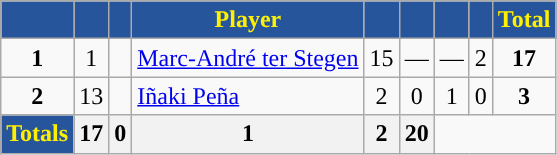<table class="wikitable" style="text-align:center">
<tr>
<th style="background:#26559B;color:#FFF000;"></th>
<th style="background:#26559B;color:#FFF000;"></th>
<th style="background:#26559B;color:#FFF000;"></th>
<th style="background:#26559B;color:#FFF000;">Player</th>
<th style="background:#26559B;color:#FFF000;"></th>
<th style="background:#26559B;color:#FFF000;"></th>
<th style="background:#26559B;color:#FFF000;"></th>
<th style="background:#26559B;color:#FFF000;"></th>
<th style="background:#26559B;color:#FFF000;">Total</th>
</tr>
<tr>
<td><strong>1</strong></td>
<td>1</td>
<td></td>
<td style="text-align:left"><a href='#'>Marc-André ter Stegen</a></td>
<td>15</td>
<td>—</td>
<td>—</td>
<td>2</td>
<td><strong>17</strong></td>
</tr>
<tr>
<td><strong>2</strong></td>
<td>13</td>
<td></td>
<td style="text-align:left"><a href='#'>Iñaki Peña</a></td>
<td>2</td>
<td>0</td>
<td>1</td>
<td>0</td>
<td><strong>3</strong></td>
</tr>
<tr>
<th style="background:#26559B;color:#FFF000;">Totals</th>
<th>17</th>
<th>0</th>
<th>1</th>
<th>2</th>
<th>20</th>
</tr>
</table>
